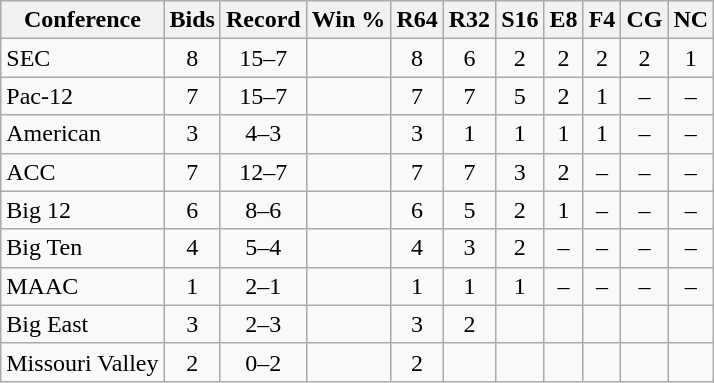<table class="wikitable sortable" style="text-align:center;">
<tr>
<th>Conference</th>
<th>Bids</th>
<th>Record</th>
<th>Win %</th>
<th>R64</th>
<th>R32</th>
<th>S16</th>
<th>E8</th>
<th>F4</th>
<th>CG</th>
<th>NC</th>
</tr>
<tr>
<td align="left">SEC</td>
<td>8</td>
<td>15–7</td>
<td></td>
<td>8</td>
<td>6</td>
<td>2</td>
<td>2</td>
<td>2</td>
<td>2</td>
<td>1</td>
</tr>
<tr>
<td align="left">Pac-12</td>
<td>7</td>
<td>15–7</td>
<td></td>
<td>7</td>
<td>7</td>
<td>5</td>
<td>2</td>
<td>1</td>
<td>–</td>
<td>–</td>
</tr>
<tr>
<td align="left">American</td>
<td>3</td>
<td>4–3</td>
<td></td>
<td>3</td>
<td>1</td>
<td>1</td>
<td>1</td>
<td>1</td>
<td>–</td>
<td>–</td>
</tr>
<tr>
<td align="left">ACC</td>
<td>7</td>
<td>12–7</td>
<td></td>
<td>7</td>
<td>7</td>
<td>3</td>
<td>2</td>
<td>–</td>
<td>–</td>
<td>–</td>
</tr>
<tr>
<td align="left">Big 12</td>
<td>6</td>
<td>8–6</td>
<td></td>
<td>6</td>
<td>5</td>
<td>2</td>
<td>1</td>
<td>–</td>
<td>–</td>
<td>–</td>
</tr>
<tr>
<td align="left">Big Ten</td>
<td>4</td>
<td>5–4</td>
<td></td>
<td>4</td>
<td>3</td>
<td>2</td>
<td>–</td>
<td>–</td>
<td>–</td>
<td>–</td>
</tr>
<tr>
<td align="left">MAAC</td>
<td>1</td>
<td>2–1</td>
<td></td>
<td>1</td>
<td>1</td>
<td>1</td>
<td>–</td>
<td>–</td>
<td>–</td>
<td>–</td>
</tr>
<tr>
<td align="left">Big East</td>
<td>3</td>
<td>2–3</td>
<td></td>
<td>3</td>
<td>2</td>
<td></td>
<td></td>
<td></td>
<td></td>
<td></td>
</tr>
<tr>
<td align="left">Missouri Valley</td>
<td>2</td>
<td>0–2</td>
<td></td>
<td>2</td>
<td></td>
<td></td>
<td></td>
<td></td>
<td></td>
<td></td>
</tr>
</table>
